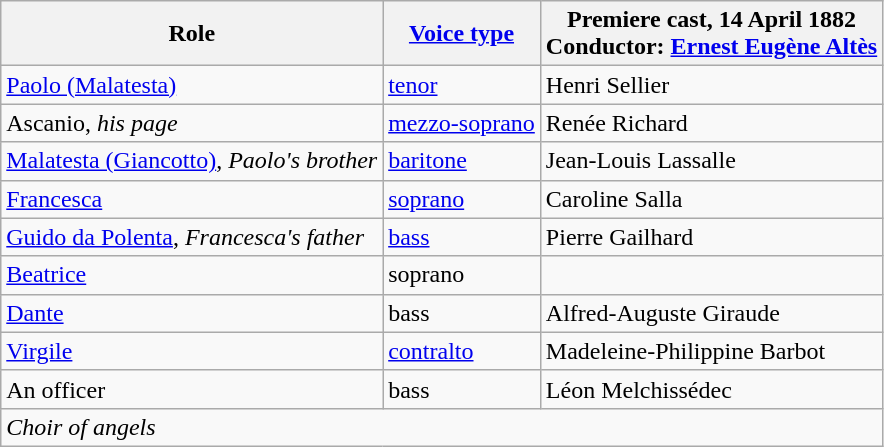<table class="wikitable">
<tr>
<th>Role</th>
<th><a href='#'>Voice type</a></th>
<th>Premiere cast, 14 April 1882<br>Conductor: <a href='#'>Ernest Eugène Altès</a></th>
</tr>
<tr>
<td><a href='#'>Paolo (Malatesta)</a></td>
<td><a href='#'>tenor</a></td>
<td>Henri Sellier</td>
</tr>
<tr>
<td>Ascanio, <em>his page</em></td>
<td><a href='#'>mezzo-soprano</a></td>
<td>Renée Richard</td>
</tr>
<tr>
<td><a href='#'>Malatesta (Giancotto)</a>, <em>Paolo's brother</em></td>
<td><a href='#'>baritone</a></td>
<td>Jean-Louis Lassalle</td>
</tr>
<tr>
<td><a href='#'>Francesca</a></td>
<td><a href='#'>soprano</a></td>
<td>Caroline Salla</td>
</tr>
<tr>
<td><a href='#'>Guido da Polenta</a>, <em>Francesca's father</em></td>
<td><a href='#'>bass</a></td>
<td>Pierre Gailhard</td>
</tr>
<tr>
<td><a href='#'>Beatrice</a></td>
<td>soprano</td>
<td></td>
</tr>
<tr>
<td><a href='#'>Dante</a></td>
<td>bass</td>
<td>Alfred-Auguste Giraude</td>
</tr>
<tr>
<td><a href='#'>Virgile</a></td>
<td><a href='#'>contralto</a></td>
<td>Madeleine-Philippine Barbot</td>
</tr>
<tr>
<td>An officer</td>
<td>bass</td>
<td>Léon Melchissédec</td>
</tr>
<tr>
<td colspan=3><em>Choir of angels </em></td>
</tr>
</table>
